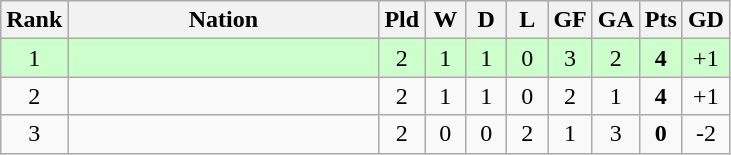<table cellpadding="0" cellspacing="0" width="100%">
<tr>
<td width="60%"><br><table class="wikitable" style="text-align: center;">
<tr>
<th width=5>Rank</th>
<th width=200>Nation</th>
<th width=20>Pld</th>
<th width=20>W</th>
<th width=20>D</th>
<th width=20>L</th>
<th width=20>GF</th>
<th width=20>GA</th>
<th width=20>Pts</th>
<th width=20>GD</th>
</tr>
<tr style="background:#ccffcc">
<td>1</td>
<td style="text-align:left"></td>
<td>2</td>
<td>1</td>
<td>1</td>
<td>0</td>
<td>3</td>
<td>2</td>
<td><strong>4</strong></td>
<td>+1</td>
</tr>
<tr>
<td>2</td>
<td style="text-align:left"></td>
<td>2</td>
<td>1</td>
<td>1</td>
<td>0</td>
<td>2</td>
<td>1</td>
<td><strong>4</strong></td>
<td>+1</td>
</tr>
<tr>
<td>3</td>
<td style="text-align:left"></td>
<td>2</td>
<td>0</td>
<td>0</td>
<td>2</td>
<td>1</td>
<td>3</td>
<td><strong>0</strong></td>
<td>-2</td>
</tr>
</table>
</td>
</tr>
</table>
